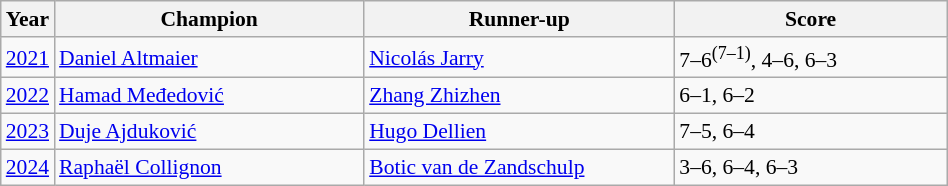<table class="wikitable" style="font-size:90%">
<tr>
<th>Year</th>
<th width="200">Champion</th>
<th width="200">Runner-up</th>
<th width="175">Score</th>
</tr>
<tr>
<td><a href='#'>2021</a></td>
<td> <a href='#'>Daniel Altmaier</a></td>
<td> <a href='#'>Nicolás Jarry</a></td>
<td>7–6<sup>(7–1)</sup>, 4–6, 6–3</td>
</tr>
<tr>
<td><a href='#'>2022</a></td>
<td> <a href='#'>Hamad Međedović</a></td>
<td> <a href='#'>Zhang Zhizhen</a></td>
<td>6–1, 6–2</td>
</tr>
<tr>
<td><a href='#'>2023</a></td>
<td> <a href='#'>Duje Ajduković</a></td>
<td> <a href='#'>Hugo Dellien</a></td>
<td>7–5, 6–4</td>
</tr>
<tr>
<td><a href='#'>2024</a></td>
<td> <a href='#'>Raphaël Collignon</a></td>
<td> <a href='#'>Botic van de Zandschulp</a></td>
<td>3–6, 6–4, 6–3</td>
</tr>
</table>
